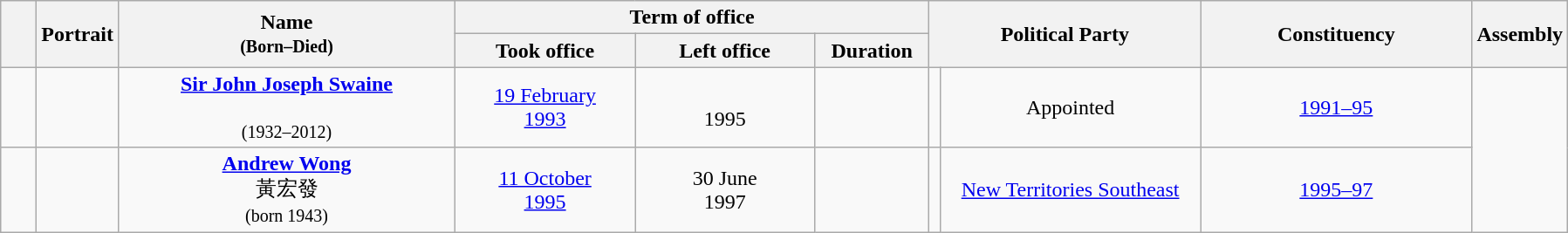<table class="wikitable"  style="text-align:center">
<tr>
<th style="width:20px;" rowspan=2></th>
<th rowspan=2>Portrait</th>
<th style="width:250px;" rowspan=2>Name<br><small>(Born–Died)</small></th>
<th colspan=3>Term of office</th>
<th style="width:200px;" rowspan="2" colspan="2">Political Party</th>
<th style="width:200px;" rowspan="2">Constituency</th>
<th rowspan="2">Assembly</th>
</tr>
<tr>
<th style="width:130px;">Took office</th>
<th style="width:130px;">Left office</th>
<th style="width:80px;">Duration</th>
</tr>
<tr>
<td></td>
<td></td>
<td><strong><a href='#'>Sir John Joseph Swaine</a></strong><br><br><small>(1932–2012)</small></td>
<td><a href='#'>19 February<br>1993</a></td>
<td><br>1995</td>
<td></td>
<td></td>
<td>Appointed</td>
<td><a href='#'>1991–95</a></td>
</tr>
<tr>
<td></td>
<td></td>
<td><strong><a href='#'>Andrew Wong</a></strong><br>黃宏發<br><small>(born 1943)</small></td>
<td><a href='#'>11 October<br>1995</a></td>
<td>30 June<br>1997</td>
<td></td>
<td></td>
<td><a href='#'>New Territories Southeast</a></td>
<td><a href='#'>1995–97</a></td>
</tr>
</table>
